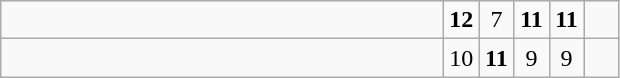<table class="wikitable">
<tr>
<td style="width:18em"></td>
<td align=center style="width:1em"><strong>12</strong></td>
<td align=center style="width:1em">7</td>
<td align=center style="width:1em"><strong>11</strong></td>
<td align=center style="width:1em"><strong>11</strong></td>
<td align=center style="width:1em"></td>
</tr>
<tr>
<td style="width:18em"><strong></strong></td>
<td align=center style="width:1em">10</td>
<td align=center style="width:1em"><strong>11</strong></td>
<td align=center style="width:1em">9</td>
<td align=center style="width:1em">9</td>
<td align=center style="width:1em"></td>
</tr>
</table>
